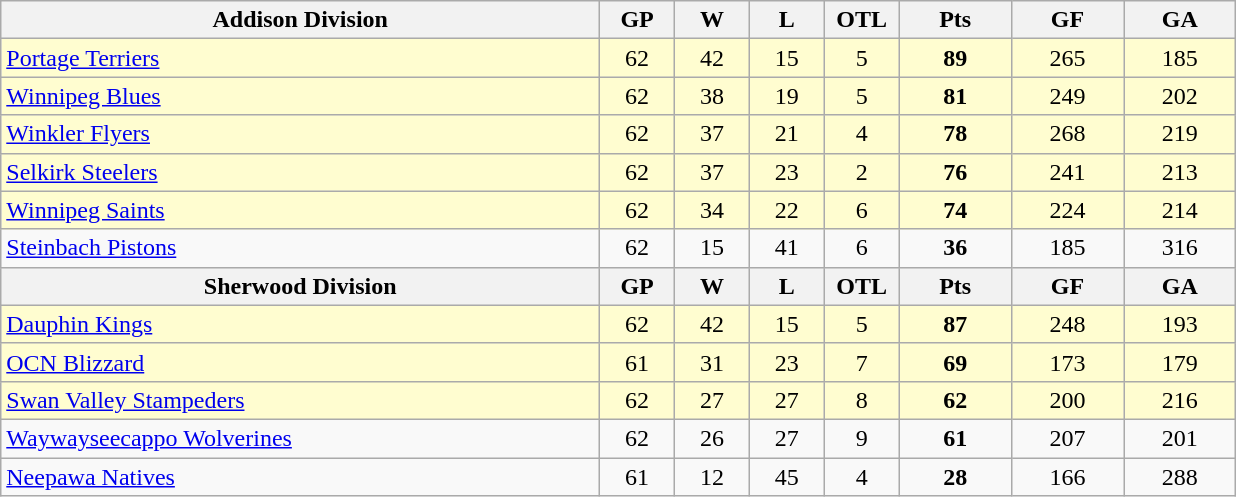<table class="wikitable">
<tr>
<th bgcolor="#DDDDFF" width="40%">Addison Division</th>
<th bgcolor="#DDDDFF" width="5%">GP</th>
<th bgcolor="#DDDDFF" width="5%">W</th>
<th bgcolor="#DDDDFF" width="5%">L</th>
<th bgcolor="#DDDDFF" width="5%">OTL</th>
<th bgcolor="#DDDDFF" width="7.5%">Pts</th>
<th bgcolor="#DDDDFF" width="7.5%">GF</th>
<th bgcolor="#DDDDFF" width="7.5%">GA</th>
</tr>
<tr align=center bgcolor=#FFFDD0>
<td align=left><a href='#'>Portage Terriers</a></td>
<td>62</td>
<td>42</td>
<td>15</td>
<td>5</td>
<td><strong>89</strong></td>
<td>265</td>
<td>185</td>
</tr>
<tr align=center bgcolor=#FFFDD0>
<td align=left><a href='#'>Winnipeg Blues</a></td>
<td>62</td>
<td>38</td>
<td>19</td>
<td>5</td>
<td><strong>81</strong></td>
<td>249</td>
<td>202</td>
</tr>
<tr align=center bgcolor=#FFFDD0>
<td align=left><a href='#'>Winkler Flyers</a></td>
<td>62</td>
<td>37</td>
<td>21</td>
<td>4</td>
<td><strong>78</strong></td>
<td>268</td>
<td>219</td>
</tr>
<tr align=center bgcolor=#FFFDD0>
<td align=left><a href='#'>Selkirk Steelers</a></td>
<td>62</td>
<td>37</td>
<td>23</td>
<td>2</td>
<td><strong>76</strong></td>
<td>241</td>
<td>213</td>
</tr>
<tr align=center bgcolor=#FFFDD0>
<td align=left><a href='#'>Winnipeg Saints</a></td>
<td>62</td>
<td>34</td>
<td>22</td>
<td>6</td>
<td><strong>74</strong></td>
<td>224</td>
<td>214</td>
</tr>
<tr align=center>
<td align=left><a href='#'>Steinbach Pistons</a></td>
<td>62</td>
<td>15</td>
<td>41</td>
<td>6</td>
<td><strong>36</strong></td>
<td>185</td>
<td>316</td>
</tr>
<tr>
<th bgcolor="#DDDDFF" width="40%">Sherwood Division</th>
<th bgcolor="#DDDDFF" width="5%">GP</th>
<th bgcolor="#DDDDFF" width="5%">W</th>
<th bgcolor="#DDDDFF" width="5%">L</th>
<th bgcolor="#DDDDFF" width="5%">OTL</th>
<th bgcolor="#DDDDFF" width="7.5%">Pts</th>
<th bgcolor="#DDDDFF" width="7.5%">GF</th>
<th bgcolor="#DDDDFF" width="7.5%">GA</th>
</tr>
<tr align=center bgcolor=#FFFDD0>
<td align=left><a href='#'>Dauphin Kings</a></td>
<td>62</td>
<td>42</td>
<td>15</td>
<td>5</td>
<td><strong>87</strong></td>
<td>248</td>
<td>193</td>
</tr>
<tr align=center bgcolor=#FFFDD0>
<td align=left><a href='#'>OCN Blizzard</a></td>
<td>61</td>
<td>31</td>
<td>23</td>
<td>7</td>
<td><strong>69</strong></td>
<td>173</td>
<td>179</td>
</tr>
<tr align=center bgcolor=#FFFDD0>
<td align=left><a href='#'>Swan Valley Stampeders</a></td>
<td>62</td>
<td>27</td>
<td>27</td>
<td>8</td>
<td><strong>62</strong></td>
<td>200</td>
<td>216</td>
</tr>
<tr align=center>
<td align=left><a href='#'>Waywayseecappo Wolverines</a></td>
<td>62</td>
<td>26</td>
<td>27</td>
<td>9</td>
<td><strong>61</strong></td>
<td>207</td>
<td>201</td>
</tr>
<tr align=center>
<td align=left><a href='#'>Neepawa Natives</a></td>
<td>61</td>
<td>12</td>
<td>45</td>
<td>4</td>
<td><strong>28</strong></td>
<td>166</td>
<td>288</td>
</tr>
</table>
